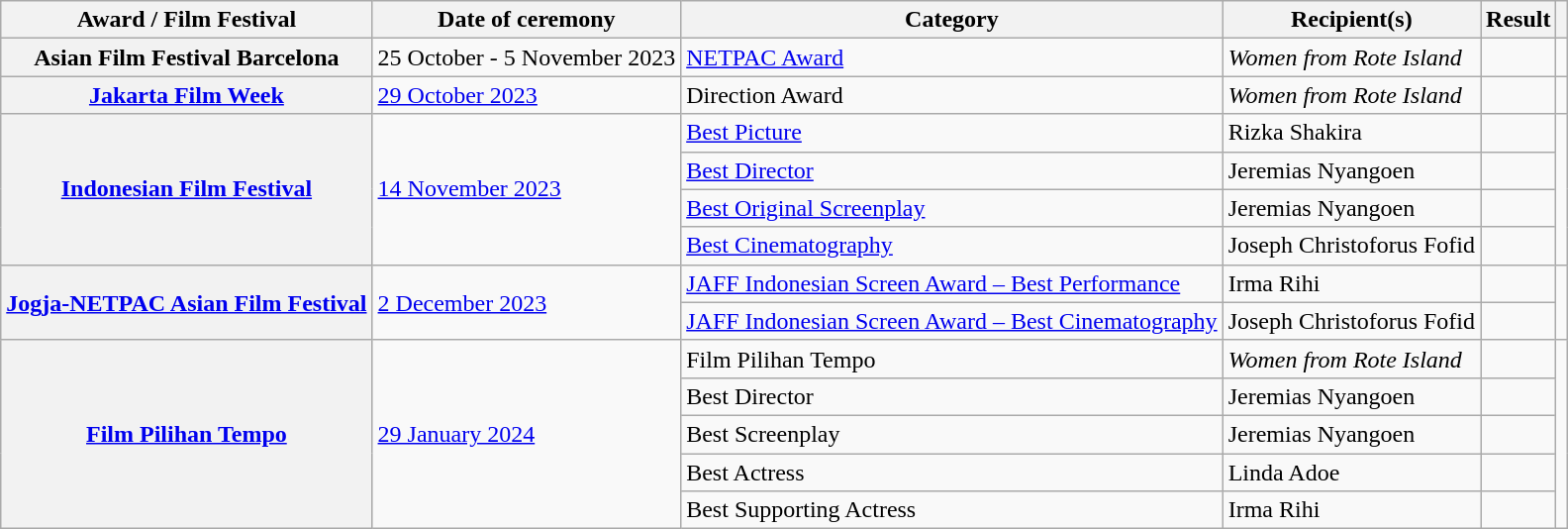<table class="wikitable sortable plainrowheaders">
<tr>
<th scope="col">Award / Film Festival</th>
<th scope="col">Date of ceremony</th>
<th scope="col">Category</th>
<th scope="col">Recipient(s)</th>
<th scope="col">Result</th>
<th scope="col" class="unsortable"></th>
</tr>
<tr>
<th scope="row">Asian Film Festival Barcelona</th>
<td>25 October - 5 November 2023</td>
<td><a href='#'>NETPAC Award</a></td>
<td><em>Women from Rote Island</em></td>
<td></td>
<td></td>
</tr>
<tr>
<th scope="row"><a href='#'>Jakarta Film Week</a></th>
<td><a href='#'>29 October 2023</a></td>
<td>Direction Award</td>
<td><em>Women from Rote Island</em></td>
<td></td>
<td align="center"></td>
</tr>
<tr>
<th scope="row" rowspan="4"><a href='#'>Indonesian Film Festival</a></th>
<td rowspan="4"><a href='#'>14 November 2023</a></td>
<td><a href='#'>Best Picture</a></td>
<td>Rizka Shakira</td>
<td></td>
<td align="center" rowspan="4"></td>
</tr>
<tr>
<td><a href='#'>Best Director</a></td>
<td>Jeremias Nyangoen</td>
<td></td>
</tr>
<tr>
<td><a href='#'>Best Original Screenplay</a></td>
<td>Jeremias Nyangoen</td>
<td></td>
</tr>
<tr>
<td><a href='#'>Best Cinematography</a></td>
<td>Joseph Christoforus Fofid</td>
<td></td>
</tr>
<tr>
<th scope="row" rowspan="2"><a href='#'>Jogja-NETPAC Asian Film Festival</a></th>
<td rowspan="2"><a href='#'>2 December 2023</a></td>
<td><a href='#'>JAFF Indonesian Screen Award – Best Performance</a></td>
<td>Irma Rihi</td>
<td></td>
<td align="center" rowspan="2"></td>
</tr>
<tr>
<td><a href='#'>JAFF Indonesian Screen Award – Best Cinematography</a></td>
<td>Joseph Christoforus Fofid</td>
<td></td>
</tr>
<tr>
<th scope="row" rowspan="5"><a href='#'>Film Pilihan Tempo</a></th>
<td rowspan="5"><a href='#'>29 January 2024</a></td>
<td>Film Pilihan Tempo</td>
<td><em>Women from Rote Island</em></td>
<td></td>
<td align="center" rowspan="5"></td>
</tr>
<tr>
<td>Best Director</td>
<td>Jeremias Nyangoen</td>
<td></td>
</tr>
<tr>
<td>Best Screenplay</td>
<td>Jeremias Nyangoen</td>
<td></td>
</tr>
<tr>
<td>Best Actress</td>
<td>Linda Adoe</td>
<td></td>
</tr>
<tr>
<td>Best Supporting Actress</td>
<td>Irma Rihi</td>
<td></td>
</tr>
</table>
